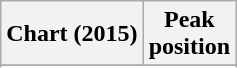<table class="wikitable sortable plainrowheaders" style="text-align:center">
<tr>
<th scope="col">Chart (2015)</th>
<th scope="col">Peak<br>position</th>
</tr>
<tr>
</tr>
<tr>
</tr>
</table>
